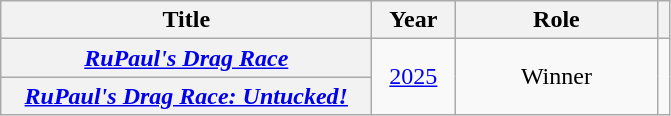<table class="wikitable plainrowheaders" style="text-align:center;">
<tr>
<th scope="col" style="width:15em;">Title</th>
<th scope="col" style="width:03em;">Year</th>
<th scope="col" style="width:08em;">Role</th>
<th></th>
</tr>
<tr>
<th scope="row" style="text-align:center"><em><a href='#'>RuPaul's Drag Race</a></em></th>
<td rowspan="2"><a href='#'>2025</a></td>
<td rowspan="2">Winner</td>
<td rowspan="2"></td>
</tr>
<tr>
<th scope="row" style="text-align:center"><em><a href='#'>RuPaul's Drag Race: Untucked!</a></em></th>
</tr>
</table>
